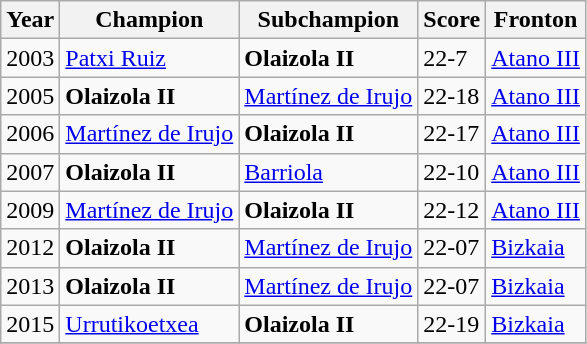<table class="wikitable">
<tr>
<th>Year</th>
<th>Champion</th>
<th>Subchampion</th>
<th>Score</th>
<th>Fronton</th>
</tr>
<tr>
<td>2003</td>
<td><a href='#'>Patxi Ruiz</a></td>
<td><strong>Olaizola II</strong></td>
<td>22-7</td>
<td><a href='#'>Atano III</a></td>
</tr>
<tr>
<td>2005</td>
<td><strong>Olaizola II</strong></td>
<td><a href='#'>Martínez de Irujo</a></td>
<td>22-18</td>
<td><a href='#'>Atano III</a></td>
</tr>
<tr>
<td>2006</td>
<td><a href='#'>Martínez de Irujo</a></td>
<td><strong>Olaizola II</strong></td>
<td>22-17</td>
<td><a href='#'>Atano III</a></td>
</tr>
<tr>
<td>2007</td>
<td><strong>Olaizola II</strong></td>
<td><a href='#'>Barriola</a></td>
<td>22-10</td>
<td><a href='#'>Atano III</a></td>
</tr>
<tr>
<td>2009</td>
<td><a href='#'>Martínez de Irujo</a></td>
<td><strong>Olaizola II</strong></td>
<td>22-12</td>
<td><a href='#'>Atano III</a></td>
</tr>
<tr>
<td>2012</td>
<td><strong>Olaizola II</strong></td>
<td><a href='#'>Martínez de Irujo</a></td>
<td>22-07</td>
<td><a href='#'>Bizkaia</a></td>
</tr>
<tr>
<td>2013</td>
<td><strong>Olaizola II</strong></td>
<td><a href='#'>Martínez de Irujo</a></td>
<td>22-07</td>
<td><a href='#'>Bizkaia</a></td>
</tr>
<tr>
<td>2015</td>
<td><a href='#'>Urrutikoetxea</a></td>
<td><strong>Olaizola II</strong></td>
<td>22-19</td>
<td><a href='#'>Bizkaia</a></td>
</tr>
<tr>
</tr>
</table>
